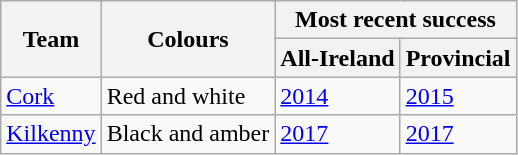<table class="wikitable">
<tr>
<th rowspan="2">Team</th>
<th rowspan="2">Colours</th>
<th colspan="3">Most recent success</th>
</tr>
<tr>
<th>All-Ireland</th>
<th>Provincial</th>
</tr>
<tr>
<td><a href='#'>Cork</a></td>
<td>Red and white</td>
<td><a href='#'>2014</a></td>
<td><a href='#'>2015</a></td>
</tr>
<tr>
<td><a href='#'>Kilkenny</a></td>
<td>Black and amber</td>
<td><a href='#'>2017</a></td>
<td><a href='#'>2017</a></td>
</tr>
</table>
